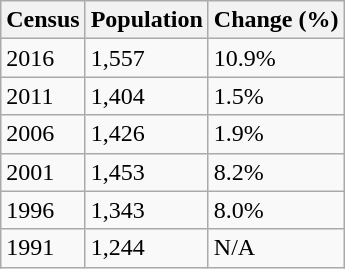<table class="wikitable">
<tr>
<th>Census</th>
<th>Population</th>
<th>Change (%)</th>
</tr>
<tr>
<td>2016</td>
<td>1,557</td>
<td> 10.9%</td>
</tr>
<tr>
<td>2011</td>
<td>1,404</td>
<td> 1.5%</td>
</tr>
<tr>
<td>2006</td>
<td>1,426</td>
<td> 1.9%</td>
</tr>
<tr>
<td>2001</td>
<td>1,453</td>
<td> 8.2%</td>
</tr>
<tr>
<td>1996</td>
<td>1,343</td>
<td> 8.0%</td>
</tr>
<tr>
<td>1991</td>
<td>1,244</td>
<td>N/A</td>
</tr>
</table>
